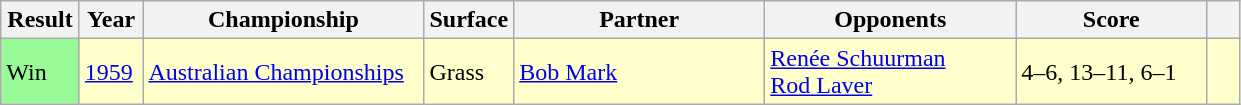<table class="sortable wikitable">
<tr>
<th style="width:45px">Result</th>
<th style="width:35px">Year</th>
<th style="width:180px">Championship</th>
<th style="width:50px">Surface</th>
<th style="width:160px">Partner</th>
<th style="width:160px">Opponents</th>
<th style="width:120px" class="unsortable">Score</th>
<th style="width:15px" class="unsortable"></th>
</tr>
<tr style="background:#ffc;">
<td style="background:#98fb98;">Win</td>
<td><a href='#'>1959</a></td>
<td><a href='#'>Australian Championships</a></td>
<td>Grass</td>
<td> <a href='#'>Bob Mark</a></td>
<td> <a href='#'>Renée Schuurman</a> <br>  <a href='#'>Rod Laver</a></td>
<td>4–6, 13–11, 6–1</td>
<td></td>
</tr>
</table>
